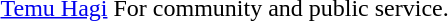<table>
<tr>
<td><a href='#'>Temu Hagi</a> </td>
<td>For community and public service.</td>
<td></td>
</tr>
</table>
